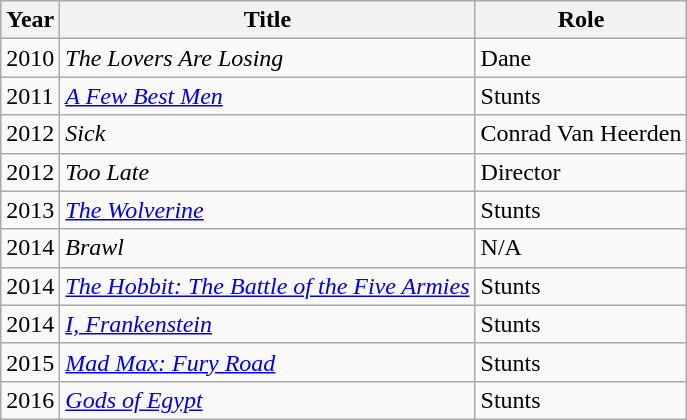<table class="wikitable">
<tr>
<th>Year</th>
<th>Title</th>
<th>Role</th>
</tr>
<tr>
<td>2010</td>
<td><em>The Lovers Are Losing</em></td>
<td>Dane</td>
</tr>
<tr>
<td>2011</td>
<td><em><a href='#'>A Few Best Men</a></em></td>
<td>Stunts</td>
</tr>
<tr>
<td>2012</td>
<td><em>Sick</em></td>
<td>Conrad Van Heerden</td>
</tr>
<tr>
<td>2012</td>
<td><em>Too Late</em></td>
<td>Director</td>
</tr>
<tr>
<td>2013</td>
<td><em><a href='#'>The Wolverine</a></em></td>
<td>Stunts</td>
</tr>
<tr>
<td>2014</td>
<td><em>Brawl</em></td>
<td>N/A</td>
</tr>
<tr>
<td>2014</td>
<td><em><a href='#'>The Hobbit: The Battle of the Five Armies</a></em></td>
<td>Stunts</td>
</tr>
<tr>
<td>2014</td>
<td><em><a href='#'>I, Frankenstein</a></em></td>
<td>Stunts</td>
</tr>
<tr>
<td>2015</td>
<td><em><a href='#'>Mad Max: Fury Road</a></em></td>
<td>Stunts</td>
</tr>
<tr>
<td>2016</td>
<td><em><a href='#'>Gods of Egypt</a></em></td>
<td>Stunts</td>
</tr>
</table>
